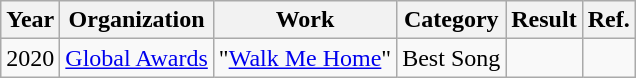<table class="wikitable">
<tr>
<th>Year</th>
<th>Organization</th>
<th>Work</th>
<th>Category</th>
<th>Result</th>
<th>Ref.</th>
</tr>
<tr>
<td>2020</td>
<td><a href='#'>Global Awards</a></td>
<td rowspan="1">"<a href='#'>Walk Me Home</a>"</td>
<td>Best Song</td>
<td></td>
<td></td>
</tr>
</table>
